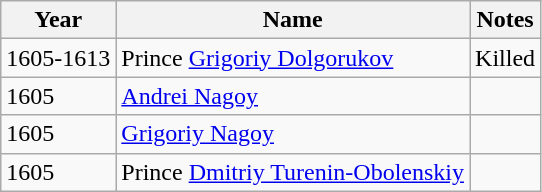<table class="wikitable">
<tr>
<th>Year</th>
<th>Name</th>
<th>Notes</th>
</tr>
<tr>
<td>1605-1613</td>
<td>Prince <a href='#'>Grigoriy Dolgorukov</a></td>
<td>Killed</td>
</tr>
<tr>
<td>1605</td>
<td><a href='#'>Andrei Nagoy</a></td>
<td></td>
</tr>
<tr>
<td>1605</td>
<td><a href='#'>Grigoriy Nagoy</a></td>
<td></td>
</tr>
<tr>
<td>1605</td>
<td>Prince <a href='#'>Dmitriy Turenin-Obolenskiy</a></td>
<td></td>
</tr>
</table>
